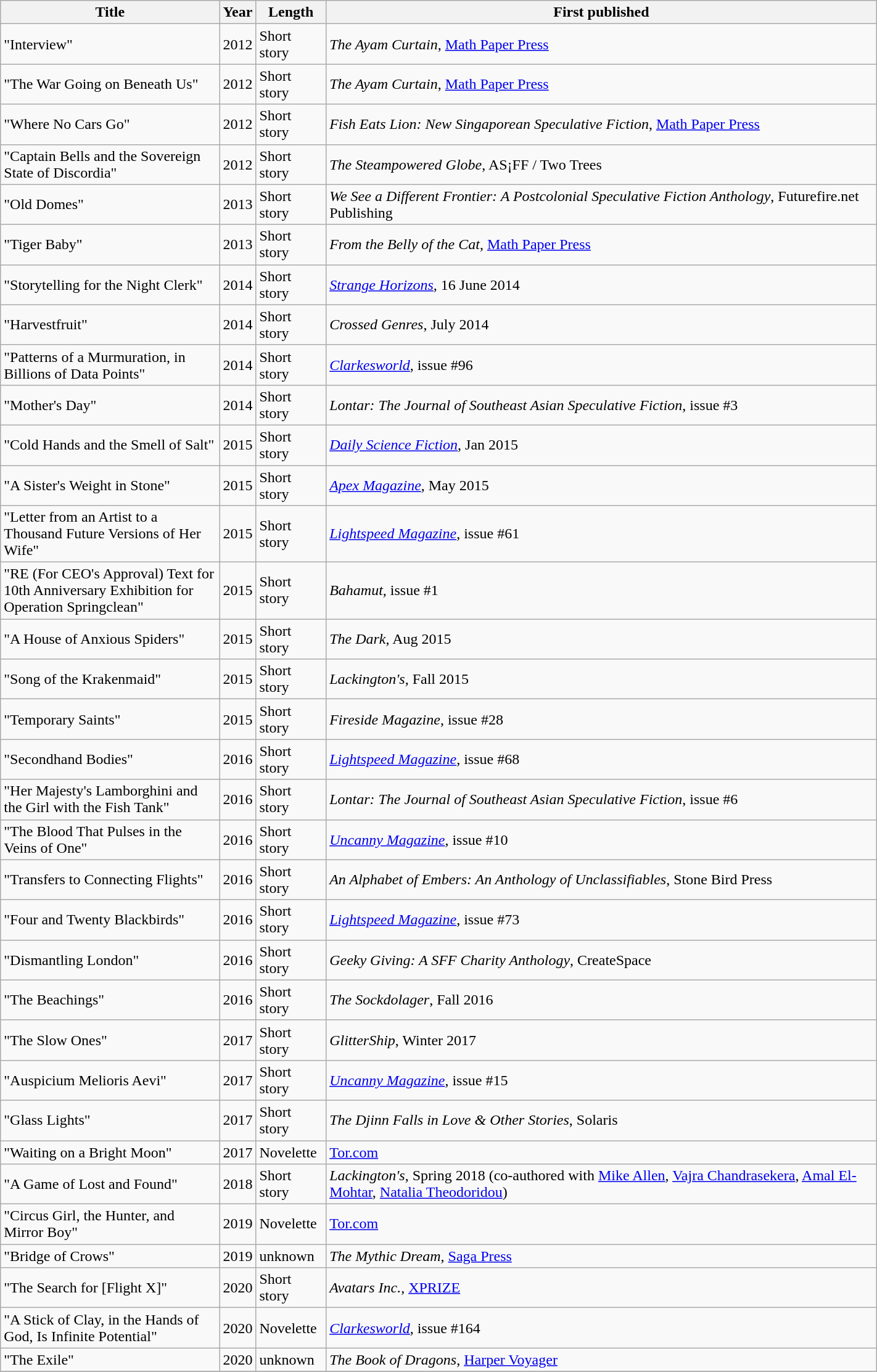<table class='wikitable sortable' width='75%'>
<tr>
<th width=25%>Title</th>
<th>Year</th>
<th>Length</th>
<th>First published</th>
</tr>
<tr>
<td>"Interview"</td>
<td>2012</td>
<td>Short story</td>
<td><em>The Ayam Curtain</em>, <a href='#'>Math Paper Press</a></td>
</tr>
<tr>
<td>"The War Going on Beneath Us"</td>
<td>2012</td>
<td>Short story</td>
<td><em>The Ayam Curtain</em>, <a href='#'>Math Paper Press</a></td>
</tr>
<tr>
<td>"Where No Cars Go"</td>
<td>2012</td>
<td>Short story</td>
<td><em>Fish Eats Lion: New Singaporean Speculative Fiction</em>, <a href='#'>Math Paper Press</a></td>
</tr>
<tr>
<td>"Captain Bells and the Sovereign State of Discordia"</td>
<td>2012</td>
<td>Short story</td>
<td><em>The Steampowered Globe</em>, AS¡FF / Two Trees</td>
</tr>
<tr>
<td>"Old Domes"</td>
<td>2013</td>
<td>Short story</td>
<td><em>We See a Different Frontier: A Postcolonial Speculative Fiction Anthology</em>, Futurefire.net Publishing</td>
</tr>
<tr>
<td>"Tiger Baby"</td>
<td>2013</td>
<td>Short story</td>
<td><em>From the Belly of the Cat</em>, <a href='#'>Math Paper Press</a></td>
</tr>
<tr>
<td>"Storytelling for the Night Clerk"</td>
<td>2014</td>
<td>Short story</td>
<td><em><a href='#'>Strange Horizons</a></em>, 16 June 2014</td>
</tr>
<tr>
<td>"Harvestfruit"</td>
<td>2014</td>
<td>Short story</td>
<td><em>Crossed Genres</em>, July 2014</td>
</tr>
<tr>
<td>"Patterns of a Murmuration, in Billions of Data Points"</td>
<td>2014</td>
<td>Short story</td>
<td><em><a href='#'>Clarkesworld</a></em>, issue #96</td>
</tr>
<tr>
<td>"Mother's Day"</td>
<td>2014</td>
<td>Short story</td>
<td><em>Lontar: The Journal of Southeast Asian Speculative Fiction</em>, issue #3</td>
</tr>
<tr>
<td>"Cold Hands and the Smell of Salt"</td>
<td>2015</td>
<td>Short story</td>
<td><em><a href='#'>Daily Science Fiction</a></em>, Jan 2015</td>
</tr>
<tr>
<td>"A Sister's Weight in Stone"</td>
<td>2015</td>
<td>Short story</td>
<td><em><a href='#'>Apex Magazine</a></em>, May 2015</td>
</tr>
<tr>
<td>"Letter from an Artist to a Thousand Future Versions of Her Wife"</td>
<td>2015</td>
<td>Short story</td>
<td><em><a href='#'>Lightspeed Magazine</a></em>, issue #61</td>
</tr>
<tr>
<td>"RE (For CEO's Approval) Text for 10th Anniversary Exhibition for Operation Springclean"</td>
<td>2015</td>
<td>Short story</td>
<td><em>Bahamut</em>, issue #1</td>
</tr>
<tr>
<td>"A House of Anxious Spiders"</td>
<td>2015</td>
<td>Short story</td>
<td><em>The Dark</em>, Aug 2015</td>
</tr>
<tr>
<td>"Song of the Krakenmaid"</td>
<td>2015</td>
<td>Short story</td>
<td><em>Lackington's</em>, Fall 2015</td>
</tr>
<tr>
<td>"Temporary Saints"</td>
<td>2015</td>
<td>Short story</td>
<td><em>Fireside Magazine</em>, issue #28</td>
</tr>
<tr>
<td>"Secondhand Bodies"</td>
<td>2016</td>
<td>Short story</td>
<td><em><a href='#'>Lightspeed Magazine</a></em>, issue #68</td>
</tr>
<tr>
<td>"Her Majesty's Lamborghini and the Girl with the Fish Tank"</td>
<td>2016</td>
<td>Short story</td>
<td><em>Lontar: The Journal of Southeast Asian Speculative Fiction</em>, issue #6</td>
</tr>
<tr>
<td>"The Blood That Pulses in the Veins of One"</td>
<td>2016</td>
<td>Short story</td>
<td><em><a href='#'>Uncanny Magazine</a></em>, issue #10</td>
</tr>
<tr>
<td>"Transfers to Connecting Flights"</td>
<td>2016</td>
<td>Short story</td>
<td><em>An Alphabet of Embers: An Anthology of Unclassifiables</em>, Stone Bird Press</td>
</tr>
<tr>
<td>"Four and Twenty Blackbirds"</td>
<td>2016</td>
<td>Short story</td>
<td><em><a href='#'>Lightspeed Magazine</a></em>, issue #73</td>
</tr>
<tr>
<td>"Dismantling London"</td>
<td>2016</td>
<td>Short story</td>
<td><em>Geeky Giving: A SFF Charity Anthology</em>, CreateSpace</td>
</tr>
<tr>
<td>"The Beachings"</td>
<td>2016</td>
<td>Short story</td>
<td><em>The Sockdolager</em>, Fall 2016</td>
</tr>
<tr>
<td>"The Slow Ones"</td>
<td>2017</td>
<td>Short story</td>
<td><em>GlitterShip</em>, Winter 2017</td>
</tr>
<tr>
<td>"Auspicium Melioris Aevi"</td>
<td>2017</td>
<td>Short story</td>
<td><em><a href='#'>Uncanny Magazine</a></em>, issue #15</td>
</tr>
<tr>
<td>"Glass Lights"</td>
<td>2017</td>
<td>Short story</td>
<td><em>The Djinn Falls in Love & Other Stories</em>, Solaris</td>
</tr>
<tr>
<td>"Waiting on a Bright Moon"</td>
<td>2017</td>
<td>Novelette</td>
<td><a href='#'>Tor.com</a></td>
</tr>
<tr>
<td>"A Game of Lost and Found"</td>
<td>2018</td>
<td>Short story</td>
<td><em>Lackington's</em>, Spring 2018 (co-authored with <a href='#'>Mike Allen</a>, <a href='#'>Vajra Chandrasekera</a>, <a href='#'>Amal El-Mohtar</a>, <a href='#'>Natalia Theodoridou</a>)</td>
</tr>
<tr>
<td>"Circus Girl, the Hunter, and Mirror Boy"</td>
<td>2019</td>
<td>Novelette</td>
<td><a href='#'>Tor.com</a></td>
</tr>
<tr>
<td>"Bridge of Crows"</td>
<td>2019</td>
<td>unknown</td>
<td><em>The Mythic Dream</em>, <a href='#'>Saga Press</a></td>
</tr>
<tr>
<td>"The Search for [Flight X]"</td>
<td>2020</td>
<td>Short story</td>
<td><em>Avatars Inc.</em>, <a href='#'>XPRIZE</a></td>
</tr>
<tr>
<td>"A Stick of Clay, in the Hands of God, Is Infinite Potential"</td>
<td>2020</td>
<td>Novelette</td>
<td><em><a href='#'>Clarkesworld</a></em>, issue #164</td>
</tr>
<tr>
<td>"The Exile"</td>
<td>2020</td>
<td>unknown</td>
<td><em>The Book of Dragons</em>, <a href='#'>Harper Voyager</a></td>
</tr>
<tr>
</tr>
</table>
